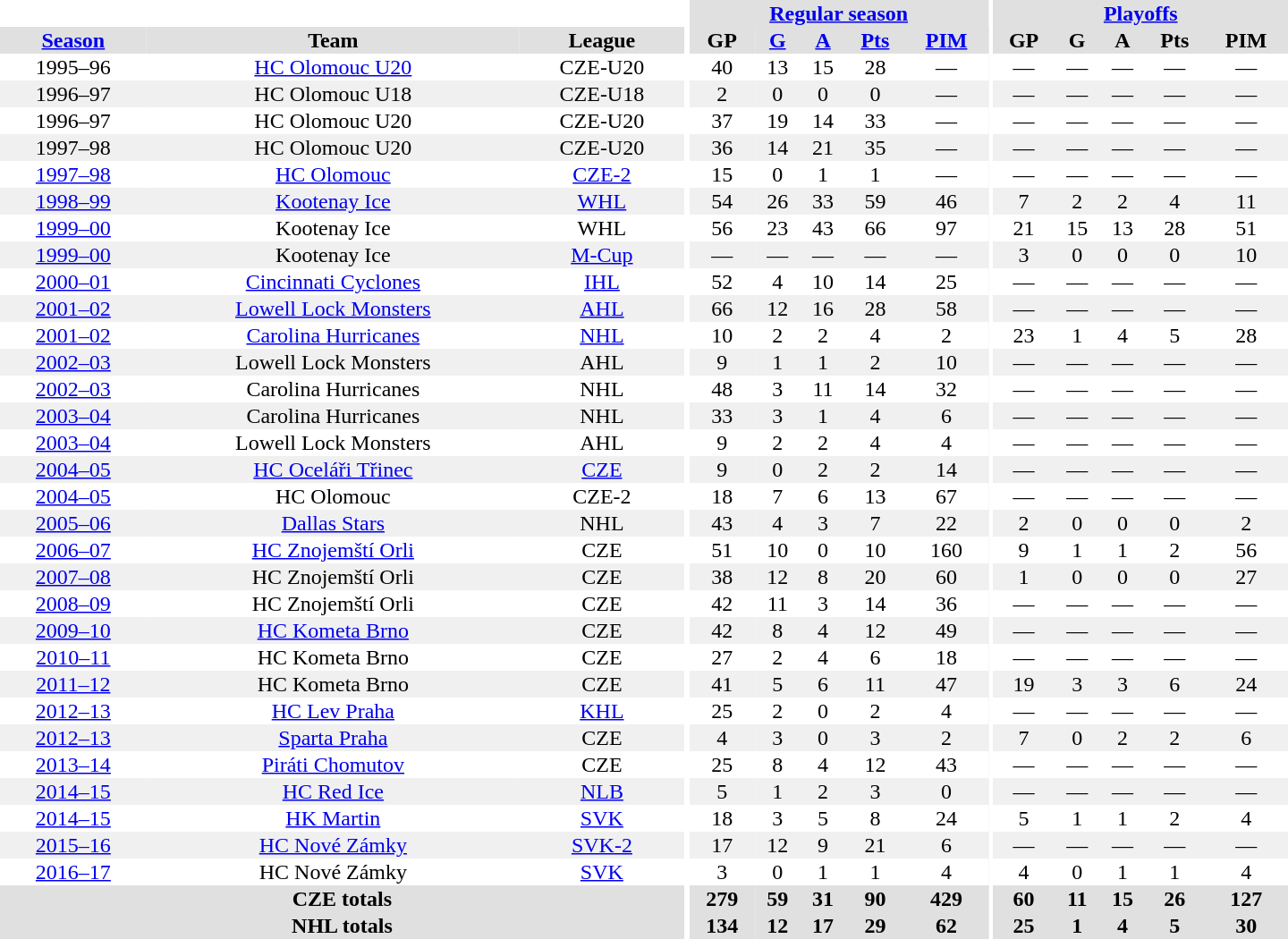<table border="0" cellpadding="1" cellspacing="0" style="text-align:center; width:60em">
<tr bgcolor="#e0e0e0">
<th colspan="3" bgcolor="#ffffff"></th>
<th rowspan="100" bgcolor="#ffffff"></th>
<th colspan="5"><a href='#'>Regular season</a></th>
<th rowspan="100" bgcolor="#ffffff"></th>
<th colspan="5"><a href='#'>Playoffs</a></th>
</tr>
<tr bgcolor="#e0e0e0">
<th><a href='#'>Season</a></th>
<th>Team</th>
<th>League</th>
<th>GP</th>
<th><a href='#'>G</a></th>
<th><a href='#'>A</a></th>
<th><a href='#'>Pts</a></th>
<th><a href='#'>PIM</a></th>
<th>GP</th>
<th>G</th>
<th>A</th>
<th>Pts</th>
<th>PIM</th>
</tr>
<tr>
<td>1995–96</td>
<td><a href='#'>HC Olomouc U20</a></td>
<td>CZE-U20</td>
<td>40</td>
<td>13</td>
<td>15</td>
<td>28</td>
<td>—</td>
<td>—</td>
<td>—</td>
<td>—</td>
<td>—</td>
<td>—</td>
</tr>
<tr bgcolor="#f0f0f0">
<td>1996–97</td>
<td>HC Olomouc U18</td>
<td>CZE-U18</td>
<td>2</td>
<td>0</td>
<td>0</td>
<td>0</td>
<td>—</td>
<td>—</td>
<td>—</td>
<td>—</td>
<td>—</td>
<td>—</td>
</tr>
<tr>
<td>1996–97</td>
<td>HC Olomouc U20</td>
<td>CZE-U20</td>
<td>37</td>
<td>19</td>
<td>14</td>
<td>33</td>
<td>—</td>
<td>—</td>
<td>—</td>
<td>—</td>
<td>—</td>
<td>—</td>
</tr>
<tr bgcolor="#f0f0f0">
<td>1997–98</td>
<td>HC Olomouc U20</td>
<td>CZE-U20</td>
<td>36</td>
<td>14</td>
<td>21</td>
<td>35</td>
<td>—</td>
<td>—</td>
<td>—</td>
<td>—</td>
<td>—</td>
<td>—</td>
</tr>
<tr>
<td><a href='#'>1997–98</a></td>
<td><a href='#'>HC Olomouc</a></td>
<td><a href='#'>CZE-2</a></td>
<td>15</td>
<td>0</td>
<td>1</td>
<td>1</td>
<td>—</td>
<td>—</td>
<td>—</td>
<td>—</td>
<td>—</td>
<td>—</td>
</tr>
<tr bgcolor="#f0f0f0">
<td><a href='#'>1998–99</a></td>
<td><a href='#'>Kootenay Ice</a></td>
<td><a href='#'>WHL</a></td>
<td>54</td>
<td>26</td>
<td>33</td>
<td>59</td>
<td>46</td>
<td>7</td>
<td>2</td>
<td>2</td>
<td>4</td>
<td>11</td>
</tr>
<tr>
<td><a href='#'>1999–00</a></td>
<td>Kootenay Ice</td>
<td>WHL</td>
<td>56</td>
<td>23</td>
<td>43</td>
<td>66</td>
<td>97</td>
<td>21</td>
<td>15</td>
<td>13</td>
<td>28</td>
<td>51</td>
</tr>
<tr bgcolor="#f0f0f0">
<td><a href='#'>1999–00</a></td>
<td>Kootenay Ice</td>
<td><a href='#'>M-Cup</a></td>
<td>—</td>
<td>—</td>
<td>—</td>
<td>—</td>
<td>—</td>
<td>3</td>
<td>0</td>
<td>0</td>
<td>0</td>
<td>10</td>
</tr>
<tr>
<td><a href='#'>2000–01</a></td>
<td><a href='#'>Cincinnati Cyclones</a></td>
<td><a href='#'>IHL</a></td>
<td>52</td>
<td>4</td>
<td>10</td>
<td>14</td>
<td>25</td>
<td>—</td>
<td>—</td>
<td>—</td>
<td>—</td>
<td>—</td>
</tr>
<tr bgcolor="#f0f0f0">
<td><a href='#'>2001–02</a></td>
<td><a href='#'>Lowell Lock Monsters</a></td>
<td><a href='#'>AHL</a></td>
<td>66</td>
<td>12</td>
<td>16</td>
<td>28</td>
<td>58</td>
<td>—</td>
<td>—</td>
<td>—</td>
<td>—</td>
<td>—</td>
</tr>
<tr>
<td><a href='#'>2001–02</a></td>
<td><a href='#'>Carolina Hurricanes</a></td>
<td><a href='#'>NHL</a></td>
<td>10</td>
<td>2</td>
<td>2</td>
<td>4</td>
<td>2</td>
<td>23</td>
<td>1</td>
<td>4</td>
<td>5</td>
<td>28</td>
</tr>
<tr bgcolor="#f0f0f0">
<td><a href='#'>2002–03</a></td>
<td>Lowell Lock Monsters</td>
<td>AHL</td>
<td>9</td>
<td>1</td>
<td>1</td>
<td>2</td>
<td>10</td>
<td>—</td>
<td>—</td>
<td>—</td>
<td>—</td>
<td>—</td>
</tr>
<tr>
<td><a href='#'>2002–03</a></td>
<td>Carolina Hurricanes</td>
<td>NHL</td>
<td>48</td>
<td>3</td>
<td>11</td>
<td>14</td>
<td>32</td>
<td>—</td>
<td>—</td>
<td>—</td>
<td>—</td>
<td>—</td>
</tr>
<tr bgcolor="#f0f0f0">
<td><a href='#'>2003–04</a></td>
<td>Carolina Hurricanes</td>
<td>NHL</td>
<td>33</td>
<td>3</td>
<td>1</td>
<td>4</td>
<td>6</td>
<td>—</td>
<td>—</td>
<td>—</td>
<td>—</td>
<td>—</td>
</tr>
<tr>
<td><a href='#'>2003–04</a></td>
<td>Lowell Lock Monsters</td>
<td>AHL</td>
<td>9</td>
<td>2</td>
<td>2</td>
<td>4</td>
<td>4</td>
<td>—</td>
<td>—</td>
<td>—</td>
<td>—</td>
<td>—</td>
</tr>
<tr bgcolor="#f0f0f0">
<td><a href='#'>2004–05</a></td>
<td><a href='#'>HC Oceláři Třinec</a></td>
<td><a href='#'>CZE</a></td>
<td>9</td>
<td>0</td>
<td>2</td>
<td>2</td>
<td>14</td>
<td>—</td>
<td>—</td>
<td>—</td>
<td>—</td>
<td>—</td>
</tr>
<tr>
<td><a href='#'>2004–05</a></td>
<td>HC Olomouc</td>
<td>CZE-2</td>
<td>18</td>
<td>7</td>
<td>6</td>
<td>13</td>
<td>67</td>
<td>—</td>
<td>—</td>
<td>—</td>
<td>—</td>
<td>—</td>
</tr>
<tr bgcolor="#f0f0f0">
<td><a href='#'>2005–06</a></td>
<td><a href='#'>Dallas Stars</a></td>
<td>NHL</td>
<td>43</td>
<td>4</td>
<td>3</td>
<td>7</td>
<td>22</td>
<td>2</td>
<td>0</td>
<td>0</td>
<td>0</td>
<td>2</td>
</tr>
<tr>
<td><a href='#'>2006–07</a></td>
<td><a href='#'>HC Znojemští Orli</a></td>
<td>CZE</td>
<td>51</td>
<td>10</td>
<td>0</td>
<td>10</td>
<td>160</td>
<td>9</td>
<td>1</td>
<td>1</td>
<td>2</td>
<td>56</td>
</tr>
<tr bgcolor="#f0f0f0">
<td><a href='#'>2007–08</a></td>
<td>HC Znojemští Orli</td>
<td>CZE</td>
<td>38</td>
<td>12</td>
<td>8</td>
<td>20</td>
<td>60</td>
<td>1</td>
<td>0</td>
<td>0</td>
<td>0</td>
<td>27</td>
</tr>
<tr>
<td><a href='#'>2008–09</a></td>
<td>HC Znojemští Orli</td>
<td>CZE</td>
<td>42</td>
<td>11</td>
<td>3</td>
<td>14</td>
<td>36</td>
<td>—</td>
<td>—</td>
<td>—</td>
<td>—</td>
<td>—</td>
</tr>
<tr bgcolor="#f0f0f0">
<td><a href='#'>2009–10</a></td>
<td><a href='#'>HC Kometa Brno</a></td>
<td>CZE</td>
<td>42</td>
<td>8</td>
<td>4</td>
<td>12</td>
<td>49</td>
<td>—</td>
<td>—</td>
<td>—</td>
<td>—</td>
<td>—</td>
</tr>
<tr>
<td><a href='#'>2010–11</a></td>
<td>HC Kometa Brno</td>
<td>CZE</td>
<td>27</td>
<td>2</td>
<td>4</td>
<td>6</td>
<td>18</td>
<td>—</td>
<td>—</td>
<td>—</td>
<td>—</td>
<td>—</td>
</tr>
<tr bgcolor="#f0f0f0">
<td><a href='#'>2011–12</a></td>
<td>HC Kometa Brno</td>
<td>CZE</td>
<td>41</td>
<td>5</td>
<td>6</td>
<td>11</td>
<td>47</td>
<td>19</td>
<td>3</td>
<td>3</td>
<td>6</td>
<td>24</td>
</tr>
<tr>
<td><a href='#'>2012–13</a></td>
<td><a href='#'>HC Lev Praha</a></td>
<td><a href='#'>KHL</a></td>
<td>25</td>
<td>2</td>
<td>0</td>
<td>2</td>
<td>4</td>
<td>—</td>
<td>—</td>
<td>—</td>
<td>—</td>
<td>—</td>
</tr>
<tr bgcolor="#f0f0f0">
<td><a href='#'>2012–13</a></td>
<td><a href='#'>Sparta Praha</a></td>
<td>CZE</td>
<td>4</td>
<td>3</td>
<td>0</td>
<td>3</td>
<td>2</td>
<td>7</td>
<td>0</td>
<td>2</td>
<td>2</td>
<td>6</td>
</tr>
<tr>
<td><a href='#'>2013–14</a></td>
<td><a href='#'>Piráti Chomutov</a></td>
<td>CZE</td>
<td>25</td>
<td>8</td>
<td>4</td>
<td>12</td>
<td>43</td>
<td>—</td>
<td>—</td>
<td>—</td>
<td>—</td>
<td>—</td>
</tr>
<tr bgcolor="#f0f0f0">
<td><a href='#'>2014–15</a></td>
<td><a href='#'>HC Red Ice</a></td>
<td><a href='#'>NLB</a></td>
<td>5</td>
<td>1</td>
<td>2</td>
<td>3</td>
<td>0</td>
<td>—</td>
<td>—</td>
<td>—</td>
<td>—</td>
<td>—</td>
</tr>
<tr>
<td><a href='#'>2014–15</a></td>
<td><a href='#'>HK Martin</a></td>
<td><a href='#'>SVK</a></td>
<td>18</td>
<td>3</td>
<td>5</td>
<td>8</td>
<td>24</td>
<td>5</td>
<td>1</td>
<td>1</td>
<td>2</td>
<td>4</td>
</tr>
<tr bgcolor="#f0f0f0">
<td><a href='#'>2015–16</a></td>
<td><a href='#'>HC Nové Zámky</a></td>
<td><a href='#'>SVK-2</a></td>
<td>17</td>
<td>12</td>
<td>9</td>
<td>21</td>
<td>6</td>
<td>—</td>
<td>—</td>
<td>—</td>
<td>—</td>
<td>—</td>
</tr>
<tr>
<td><a href='#'>2016–17</a></td>
<td>HC Nové Zámky</td>
<td><a href='#'>SVK</a></td>
<td>3</td>
<td>0</td>
<td>1</td>
<td>1</td>
<td>4</td>
<td>4</td>
<td>0</td>
<td>1</td>
<td>1</td>
<td>4</td>
</tr>
<tr bgcolor="#e0e0e0">
<th colspan="3">CZE totals</th>
<th>279</th>
<th>59</th>
<th>31</th>
<th>90</th>
<th>429</th>
<th>60</th>
<th>11</th>
<th>15</th>
<th>26</th>
<th>127</th>
</tr>
<tr bgcolor="#e0e0e0">
<th colspan="3">NHL totals</th>
<th>134</th>
<th>12</th>
<th>17</th>
<th>29</th>
<th>62</th>
<th>25</th>
<th>1</th>
<th>4</th>
<th>5</th>
<th>30</th>
</tr>
</table>
